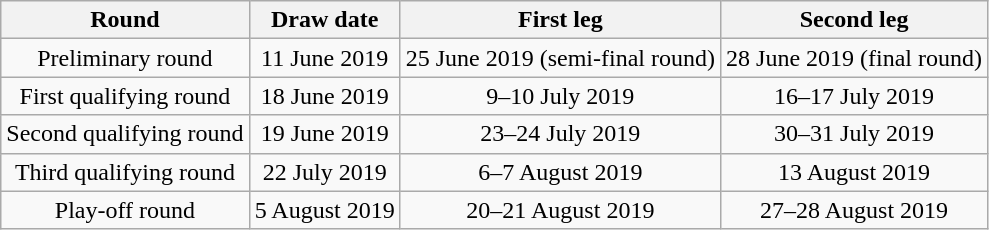<table class="wikitable" style="text-align:center">
<tr>
<th>Round</th>
<th>Draw date</th>
<th>First leg</th>
<th>Second leg</th>
</tr>
<tr>
<td>Preliminary round</td>
<td>11 June 2019</td>
<td>25 June 2019 (semi-final round)</td>
<td>28 June 2019 (final round)</td>
</tr>
<tr>
<td>First qualifying round</td>
<td>18 June 2019</td>
<td>9–10 July 2019</td>
<td>16–17 July 2019</td>
</tr>
<tr>
<td>Second qualifying round</td>
<td>19 June 2019</td>
<td>23–24 July 2019</td>
<td>30–31 July 2019</td>
</tr>
<tr>
<td>Third qualifying round</td>
<td>22 July 2019</td>
<td>6–7 August 2019</td>
<td>13 August 2019</td>
</tr>
<tr>
<td>Play-off round</td>
<td>5 August 2019</td>
<td>20–21 August 2019</td>
<td>27–28 August 2019</td>
</tr>
</table>
